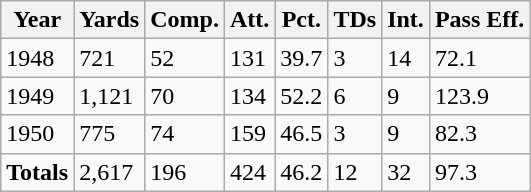<table class="wikitable">
<tr>
<th>Year</th>
<th>Yards</th>
<th>Comp.</th>
<th>Att.</th>
<th>Pct.</th>
<th>TDs</th>
<th>Int.</th>
<th>Pass Eff.</th>
</tr>
<tr>
<td>1948</td>
<td>721</td>
<td>52</td>
<td>131</td>
<td>39.7</td>
<td>3</td>
<td>14</td>
<td>72.1</td>
</tr>
<tr>
<td>1949</td>
<td>1,121</td>
<td>70</td>
<td>134</td>
<td>52.2</td>
<td>6</td>
<td>9</td>
<td>123.9</td>
</tr>
<tr>
<td>1950</td>
<td>775</td>
<td>74</td>
<td>159</td>
<td>46.5</td>
<td>3</td>
<td>9</td>
<td>82.3</td>
</tr>
<tr>
<td><strong>Totals</strong></td>
<td>2,617</td>
<td>196</td>
<td>424</td>
<td>46.2</td>
<td>12</td>
<td>32</td>
<td>97.3</td>
</tr>
</table>
